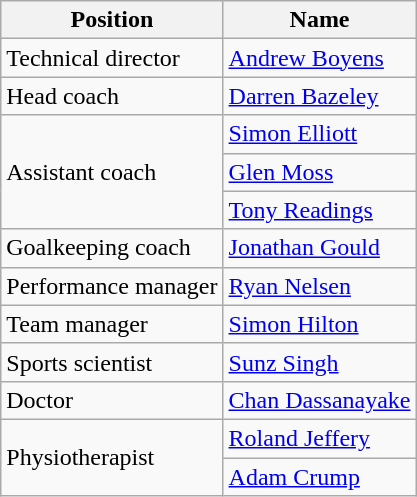<table class="wikitable">
<tr>
<th>Position</th>
<th>Name</th>
</tr>
<tr>
<td>Technical director</td>
<td> <a href='#'>Andrew Boyens</a></td>
</tr>
<tr>
<td>Head coach</td>
<td> <a href='#'>Darren Bazeley</a></td>
</tr>
<tr>
<td rowspan=3>Assistant coach</td>
<td> <a href='#'>Simon Elliott</a></td>
</tr>
<tr>
<td> <a href='#'>Glen Moss</a></td>
</tr>
<tr>
<td> <a href='#'>Tony Readings</a></td>
</tr>
<tr>
<td>Goalkeeping coach</td>
<td> <a href='#'>Jonathan Gould</a></td>
</tr>
<tr>
<td>Performance manager</td>
<td> <a href='#'>Ryan Nelsen</a></td>
</tr>
<tr>
<td>Team manager</td>
<td> <a href='#'>Simon Hilton</a></td>
</tr>
<tr>
<td>Sports scientist</td>
<td> <a href='#'>Sunz Singh</a></td>
</tr>
<tr>
<td>Doctor</td>
<td> <a href='#'>Chan Dassanayake</a></td>
</tr>
<tr>
<td rowspan=2>Physiotherapist</td>
<td> <a href='#'>Roland Jeffery</a></td>
</tr>
<tr>
<td> <a href='#'>Adam Crump</a></td>
</tr>
</table>
